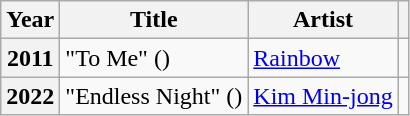<table class="wikitable plainrowheaders">
<tr>
<th scope="col">Year</th>
<th scope="col">Title</th>
<th scope="col">Artist</th>
<th scope="col" class="unsortable"></th>
</tr>
<tr>
<th scope="row">2011</th>
<td>"To Me" ()</td>
<td><a href='#'>Rainbow</a></td>
<td style="text-align:center"></td>
</tr>
<tr>
<th scope="row">2022</th>
<td>"Endless Night" ()</td>
<td><a href='#'>Kim Min-jong</a></td>
<td style="text-align:center"></td>
</tr>
</table>
